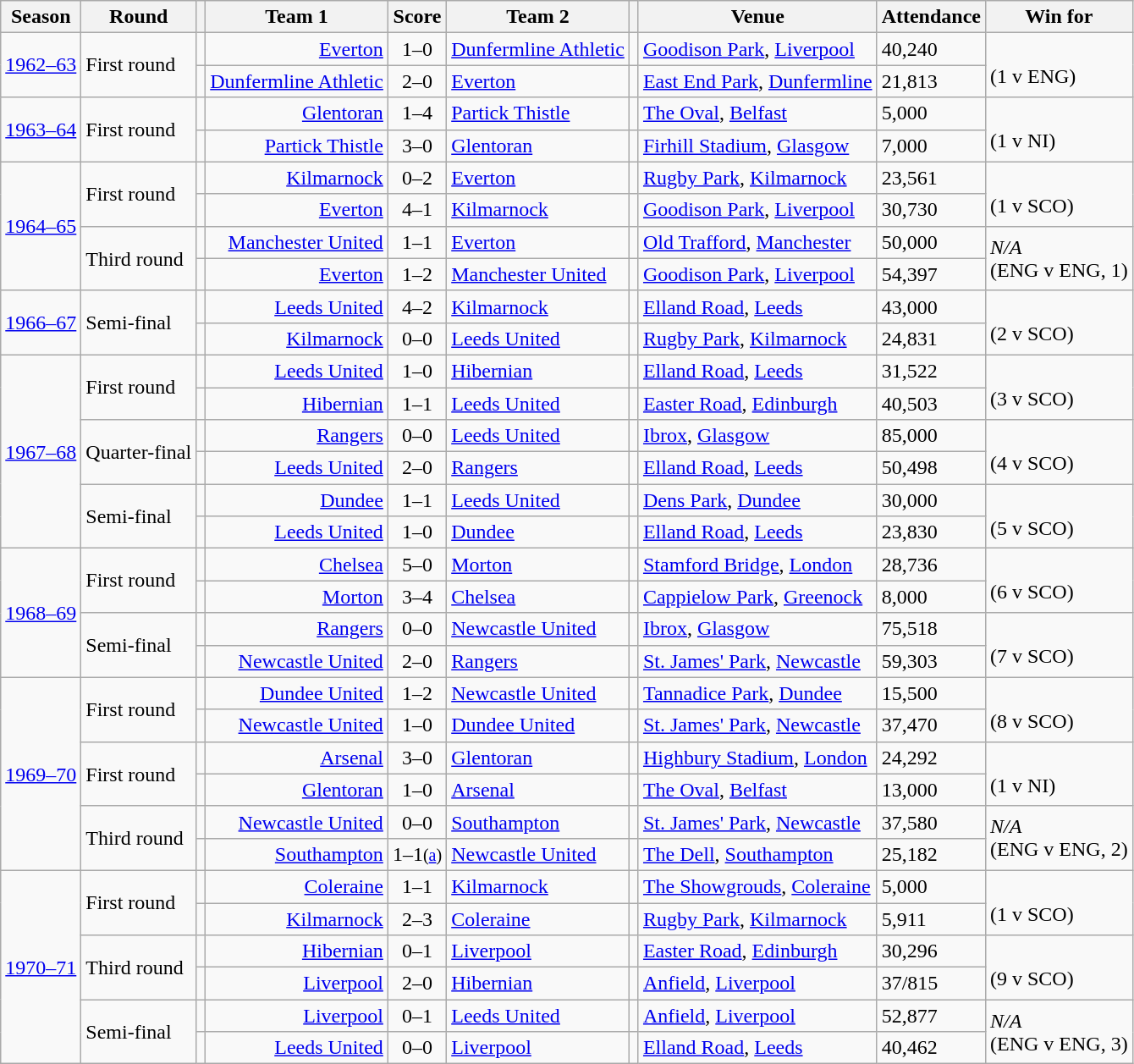<table class="wikitable">
<tr>
<th>Season</th>
<th>Round</th>
<th></th>
<th>Team 1</th>
<th>Score</th>
<th>Team 2</th>
<th></th>
<th>Venue</th>
<th>Attendance</th>
<th>Win for</th>
</tr>
<tr>
<td rowspan=2><a href='#'>1962–63</a></td>
<td rowspan=2>First round</td>
<td align=center></td>
<td align="right"><a href='#'>Everton</a></td>
<td style="text-align:center;">1–0</td>
<td><a href='#'>Dunfermline Athletic</a></td>
<td align=center></td>
<td><a href='#'>Goodison Park</a>, <a href='#'>Liverpool</a></td>
<td>40,240</td>
<td rowspan=2> <br>(1 v ENG)</td>
</tr>
<tr>
<td align=center></td>
<td align="right"><a href='#'>Dunfermline Athletic</a></td>
<td style="text-align:center;">2–0</td>
<td><a href='#'>Everton</a></td>
<td align=center></td>
<td><a href='#'>East End Park</a>, <a href='#'>Dunfermline</a></td>
<td>21,813</td>
</tr>
<tr>
<td rowspan=2><a href='#'>1963–64</a></td>
<td rowspan=2>First round</td>
<td align=center></td>
<td align="right"><a href='#'>Glentoran</a></td>
<td style="text-align:center;">1–4</td>
<td><a href='#'>Partick Thistle</a></td>
<td align=center></td>
<td><a href='#'>The Oval</a>, <a href='#'>Belfast</a></td>
<td>5,000</td>
<td rowspan=2> <br>(1 v NI)</td>
</tr>
<tr>
<td align=center></td>
<td align="right"><a href='#'>Partick Thistle</a></td>
<td style="text-align:center;">3–0</td>
<td><a href='#'>Glentoran</a></td>
<td align=center></td>
<td><a href='#'>Firhill Stadium</a>, <a href='#'>Glasgow</a></td>
<td>7,000</td>
</tr>
<tr>
<td rowspan=4><a href='#'>1964–65</a></td>
<td rowspan=2>First round</td>
<td align=center></td>
<td align="right"><a href='#'>Kilmarnock</a></td>
<td style="text-align:center;">0–2</td>
<td><a href='#'>Everton</a></td>
<td align=center></td>
<td><a href='#'>Rugby Park</a>, <a href='#'>Kilmarnock</a></td>
<td>23,561</td>
<td rowspan=2> <br>(1 v SCO)</td>
</tr>
<tr>
<td align=center></td>
<td align="right"><a href='#'>Everton</a></td>
<td style="text-align:center;">4–1</td>
<td><a href='#'>Kilmarnock</a></td>
<td align=center></td>
<td><a href='#'>Goodison Park</a>, <a href='#'>Liverpool</a></td>
<td>30,730</td>
</tr>
<tr>
<td rowspan=2>Third round</td>
<td align=center></td>
<td align="right"><a href='#'>Manchester United</a></td>
<td style="text-align:center;">1–1</td>
<td><a href='#'>Everton</a></td>
<td align=center></td>
<td><a href='#'>Old Trafford</a>, <a href='#'>Manchester</a></td>
<td>50,000</td>
<td rowspan=2><em>N/A</em><br>(ENG v ENG, 1)</td>
</tr>
<tr>
<td align=center></td>
<td align="right"><a href='#'>Everton</a></td>
<td style="text-align:center;">1–2</td>
<td><a href='#'>Manchester United</a></td>
<td align=center></td>
<td><a href='#'>Goodison Park</a>, <a href='#'>Liverpool</a></td>
<td>54,397</td>
</tr>
<tr>
<td rowspan=2><a href='#'>1966–67</a></td>
<td rowspan=2>Semi-final</td>
<td align=center></td>
<td align="right"><a href='#'>Leeds United</a></td>
<td style="text-align:center;">4–2</td>
<td><a href='#'>Kilmarnock</a></td>
<td align=center></td>
<td><a href='#'>Elland Road</a>, <a href='#'>Leeds</a></td>
<td>43,000</td>
<td rowspan=2> <br>(2 v SCO)</td>
</tr>
<tr>
<td align=center></td>
<td align="right"><a href='#'>Kilmarnock</a></td>
<td style="text-align:center;">0–0</td>
<td><a href='#'>Leeds United</a></td>
<td align=center></td>
<td><a href='#'>Rugby Park</a>, <a href='#'>Kilmarnock</a></td>
<td>24,831</td>
</tr>
<tr>
<td rowspan=6><a href='#'>1967–68</a></td>
<td rowspan=2>First round</td>
<td align=center></td>
<td align="right"><a href='#'>Leeds United</a></td>
<td style="text-align:center;">1–0</td>
<td><a href='#'>Hibernian</a></td>
<td align=center></td>
<td><a href='#'>Elland Road</a>, <a href='#'>Leeds</a></td>
<td>31,522</td>
<td rowspan=2> <br>(3 v SCO)</td>
</tr>
<tr>
<td align=center></td>
<td align="right"><a href='#'>Hibernian</a></td>
<td style="text-align:center;">1–1</td>
<td><a href='#'>Leeds United</a></td>
<td align=center></td>
<td><a href='#'>Easter Road</a>, <a href='#'>Edinburgh</a></td>
<td>40,503</td>
</tr>
<tr>
<td rowspan=2>Quarter-final</td>
<td align=center></td>
<td align="right"><a href='#'>Rangers</a></td>
<td style="text-align:center;">0–0</td>
<td><a href='#'>Leeds United</a></td>
<td align=center></td>
<td><a href='#'>Ibrox</a>, <a href='#'>Glasgow</a></td>
<td>85,000</td>
<td rowspan=2> <br>(4 v SCO)</td>
</tr>
<tr>
<td align=center></td>
<td align="right"><a href='#'>Leeds United</a></td>
<td style="text-align:center;">2–0</td>
<td><a href='#'>Rangers</a></td>
<td align=center></td>
<td><a href='#'>Elland Road</a>, <a href='#'>Leeds</a></td>
<td>50,498</td>
</tr>
<tr>
<td rowspan=2>Semi-final</td>
<td align=center></td>
<td align="right"><a href='#'>Dundee</a></td>
<td style="text-align:center;">1–1</td>
<td><a href='#'>Leeds United</a></td>
<td align=center></td>
<td><a href='#'>Dens Park</a>, <a href='#'>Dundee</a></td>
<td>30,000</td>
<td rowspan=2> <br>(5 v SCO)</td>
</tr>
<tr>
<td align=center></td>
<td align="right"><a href='#'>Leeds United</a></td>
<td style="text-align:center;">1–0</td>
<td><a href='#'>Dundee</a></td>
<td align=center></td>
<td><a href='#'>Elland Road</a>, <a href='#'>Leeds</a></td>
<td>23,830</td>
</tr>
<tr>
<td rowspan=4><a href='#'>1968–69</a></td>
<td rowspan=2>First round</td>
<td align=center></td>
<td align="right"><a href='#'>Chelsea</a></td>
<td style="text-align:center;">5–0</td>
<td><a href='#'>Morton</a></td>
<td align=center></td>
<td><a href='#'>Stamford Bridge</a>, <a href='#'>London</a></td>
<td>28,736</td>
<td rowspan=2> <br>(6 v SCO)</td>
</tr>
<tr>
<td align=center></td>
<td align="right"><a href='#'>Morton</a></td>
<td style="text-align:center;">3–4</td>
<td><a href='#'>Chelsea</a></td>
<td align=center></td>
<td><a href='#'>Cappielow Park</a>, <a href='#'>Greenock</a></td>
<td>8,000</td>
</tr>
<tr>
<td rowspan=2>Semi-final</td>
<td align=center></td>
<td align="right"><a href='#'>Rangers</a></td>
<td style="text-align:center;">0–0</td>
<td><a href='#'>Newcastle United</a></td>
<td align=center></td>
<td><a href='#'>Ibrox</a>, <a href='#'>Glasgow</a></td>
<td>75,518</td>
<td rowspan=2> <br>(7 v SCO)</td>
</tr>
<tr>
<td align=center></td>
<td align="right"><a href='#'>Newcastle United</a></td>
<td style="text-align:center;">2–0</td>
<td><a href='#'>Rangers</a></td>
<td align=center></td>
<td><a href='#'>St. James' Park</a>, <a href='#'>Newcastle</a></td>
<td>59,303</td>
</tr>
<tr>
<td rowspan=6><a href='#'>1969–70</a></td>
<td rowspan=2>First round</td>
<td align=center></td>
<td align="right"><a href='#'>Dundee United</a></td>
<td style="text-align:center;">1–2</td>
<td><a href='#'>Newcastle United</a></td>
<td align=center></td>
<td><a href='#'>Tannadice Park</a>, <a href='#'>Dundee</a></td>
<td>15,500</td>
<td rowspan=2> <br>(8 v SCO)</td>
</tr>
<tr>
<td align=center></td>
<td align="right"><a href='#'>Newcastle United</a></td>
<td style="text-align:center;">1–0</td>
<td><a href='#'>Dundee United</a></td>
<td align=center></td>
<td><a href='#'>St. James' Park</a>, <a href='#'>Newcastle</a></td>
<td>37,470</td>
</tr>
<tr>
<td rowspan=2>First round</td>
<td align=center></td>
<td align="right"><a href='#'>Arsenal</a></td>
<td style="text-align:center;">3–0</td>
<td><a href='#'>Glentoran</a></td>
<td align=center></td>
<td><a href='#'>Highbury Stadium</a>, <a href='#'>London</a></td>
<td>24,292</td>
<td rowspan=2> <br>(1 v NI)</td>
</tr>
<tr>
<td align=center></td>
<td align="right"><a href='#'>Glentoran</a></td>
<td style="text-align:center;">1–0</td>
<td><a href='#'>Arsenal</a></td>
<td align=center></td>
<td><a href='#'>The Oval</a>, <a href='#'>Belfast</a></td>
<td>13,000</td>
</tr>
<tr>
<td rowspan=2>Third round</td>
<td align=center></td>
<td align="right"><a href='#'>Newcastle United</a></td>
<td style="text-align:center;">0–0</td>
<td><a href='#'>Southampton</a></td>
<td align=center></td>
<td><a href='#'>St. James' Park</a>, <a href='#'>Newcastle</a></td>
<td>37,580</td>
<td rowspan=2><em>N/A</em><br>(ENG v ENG, 2)</td>
</tr>
<tr>
<td align=center></td>
<td align="right"><a href='#'>Southampton</a></td>
<td style="text-align:center;">1–1<small>(<a href='#'>a</a>)</small></td>
<td><a href='#'>Newcastle United</a></td>
<td align=center></td>
<td><a href='#'>The Dell</a>, <a href='#'>Southampton</a></td>
<td>25,182</td>
</tr>
<tr>
<td rowspan=6><a href='#'>1970–71</a></td>
<td rowspan=2>First round</td>
<td align=center></td>
<td align="right"><a href='#'>Coleraine</a></td>
<td style="text-align:center;">1–1</td>
<td><a href='#'>Kilmarnock</a></td>
<td align=center></td>
<td><a href='#'>The Showgrouds</a>, <a href='#'>Coleraine</a></td>
<td>5,000</td>
<td rowspan=2> <br>(1 v SCO)</td>
</tr>
<tr>
<td align=center></td>
<td align="right"><a href='#'>Kilmarnock</a></td>
<td style="text-align:center;">2–3</td>
<td><a href='#'>Coleraine</a></td>
<td align=center></td>
<td><a href='#'>Rugby Park</a>, <a href='#'>Kilmarnock</a></td>
<td>5,911</td>
</tr>
<tr>
<td rowspan=2>Third round</td>
<td align=center></td>
<td align="right"><a href='#'>Hibernian</a></td>
<td style="text-align:center;">0–1</td>
<td><a href='#'>Liverpool</a></td>
<td align=center></td>
<td><a href='#'>Easter Road</a>, <a href='#'>Edinburgh</a></td>
<td>30,296</td>
<td rowspan=2> <br>(9 v SCO)</td>
</tr>
<tr>
<td align=center></td>
<td align="right"><a href='#'>Liverpool</a></td>
<td style="text-align:center;">2–0</td>
<td><a href='#'>Hibernian</a></td>
<td align=center></td>
<td><a href='#'>Anfield</a>, <a href='#'>Liverpool</a></td>
<td>37/815</td>
</tr>
<tr>
<td rowspan=2>Semi-final</td>
<td align=center></td>
<td align="right"><a href='#'>Liverpool</a></td>
<td style="text-align:center;">0–1</td>
<td><a href='#'>Leeds United</a></td>
<td align=center></td>
<td><a href='#'>Anfield</a>, <a href='#'>Liverpool</a></td>
<td>52,877</td>
<td rowspan=2><em>N/A</em><br>(ENG v ENG, 3)</td>
</tr>
<tr>
<td align=center></td>
<td align="right"><a href='#'>Leeds United</a></td>
<td style="text-align:center;">0–0</td>
<td><a href='#'>Liverpool</a></td>
<td align=center></td>
<td><a href='#'>Elland Road</a>, <a href='#'>Leeds</a></td>
<td>40,462</td>
</tr>
</table>
